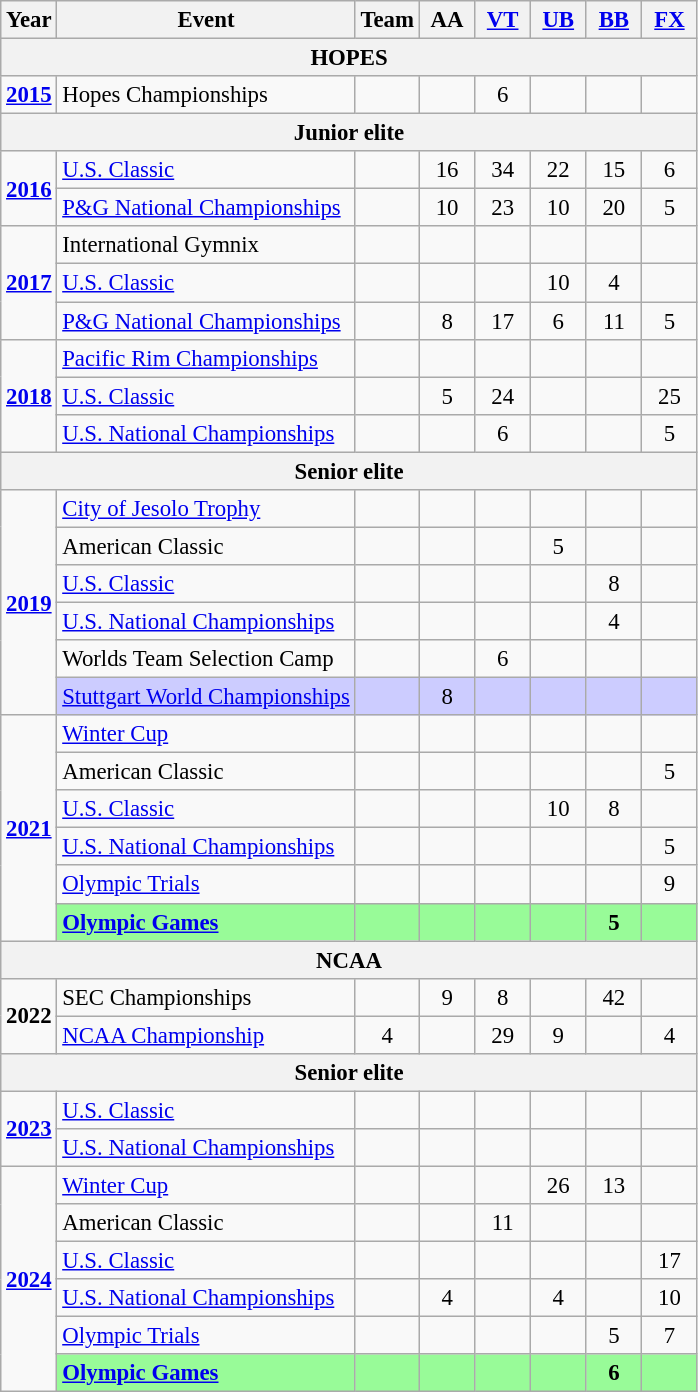<table class="wikitable" style="text-align:center; font-size:95%;">
<tr>
<th align=center>Year</th>
<th align=center>Event</th>
<th style="width:30px;">Team</th>
<th style="width:30px;">AA</th>
<th style="width:30px;"><a href='#'>VT</a></th>
<th style="width:30px;"><a href='#'>UB</a></th>
<th style="width:30px;"><a href='#'>BB</a></th>
<th style="width:30px;"><a href='#'>FX</a></th>
</tr>
<tr>
<th colspan="8"><strong>HOPES</strong></th>
</tr>
<tr>
<td rowspan="1"><strong><a href='#'>2015</a></strong></td>
<td align=left>Hopes Championships</td>
<td></td>
<td></td>
<td>6</td>
<td></td>
<td></td>
<td></td>
</tr>
<tr>
<th colspan="8"><strong>Junior elite</strong></th>
</tr>
<tr>
<td rowspan="2"><strong><a href='#'>2016</a></strong></td>
<td align=left><a href='#'>U.S. Classic</a></td>
<td></td>
<td>16</td>
<td>34</td>
<td>22</td>
<td>15</td>
<td>6</td>
</tr>
<tr>
<td align=left><a href='#'>P&G National Championships</a></td>
<td></td>
<td>10</td>
<td>23</td>
<td>10</td>
<td>20</td>
<td>5</td>
</tr>
<tr>
<td rowspan="3"><strong><a href='#'>2017</a></strong></td>
<td align=left>International Gymnix</td>
<td></td>
<td></td>
<td></td>
<td></td>
<td></td>
<td></td>
</tr>
<tr>
<td align=left><a href='#'>U.S. Classic</a></td>
<td></td>
<td></td>
<td></td>
<td>10</td>
<td>4</td>
<td></td>
</tr>
<tr>
<td align=left><a href='#'>P&G National Championships</a></td>
<td></td>
<td>8</td>
<td>17</td>
<td>6</td>
<td>11</td>
<td>5</td>
</tr>
<tr>
<td rowspan="3"><strong><a href='#'>2018</a></strong></td>
<td align=left><a href='#'>Pacific Rim Championships</a></td>
<td></td>
<td></td>
<td></td>
<td></td>
<td></td>
<td></td>
</tr>
<tr>
<td align=left><a href='#'>U.S. Classic</a></td>
<td></td>
<td>5</td>
<td>24</td>
<td></td>
<td></td>
<td>25</td>
</tr>
<tr>
<td align=left><a href='#'>U.S. National Championships</a></td>
<td></td>
<td></td>
<td>6</td>
<td></td>
<td></td>
<td>5</td>
</tr>
<tr>
<th colspan="8"><strong>Senior elite</strong></th>
</tr>
<tr>
<td rowspan="6"><strong><a href='#'>2019</a></strong></td>
<td align=left><a href='#'>City of Jesolo Trophy</a></td>
<td></td>
<td></td>
<td></td>
<td></td>
<td></td>
<td></td>
</tr>
<tr>
<td align=left>American Classic</td>
<td></td>
<td></td>
<td></td>
<td>5</td>
<td></td>
<td></td>
</tr>
<tr>
<td align=left><a href='#'>U.S. Classic</a></td>
<td></td>
<td></td>
<td></td>
<td></td>
<td>8</td>
<td></td>
</tr>
<tr>
<td align=left><a href='#'>U.S. National Championships</a></td>
<td></td>
<td></td>
<td></td>
<td></td>
<td>4</td>
<td></td>
</tr>
<tr>
<td align=left>Worlds Team Selection Camp</td>
<td></td>
<td></td>
<td>6</td>
<td></td>
<td></td>
<td></td>
</tr>
<tr bgcolor=#CCCCFF>
<td align=left><a href='#'>Stuttgart World Championships</a></td>
<td></td>
<td>8</td>
<td></td>
<td></td>
<td></td>
<td></td>
</tr>
<tr>
<td rowspan="6"><strong><a href='#'>2021</a></strong></td>
<td align="left"><a href='#'>Winter Cup</a></td>
<td></td>
<td></td>
<td></td>
<td></td>
<td></td>
<td></td>
</tr>
<tr>
<td align=left>American Classic</td>
<td></td>
<td></td>
<td></td>
<td></td>
<td></td>
<td>5</td>
</tr>
<tr>
<td align=left><a href='#'>U.S. Classic</a></td>
<td></td>
<td></td>
<td></td>
<td>10</td>
<td>8</td>
<td></td>
</tr>
<tr>
<td align=left><a href='#'>U.S. National Championships</a></td>
<td></td>
<td></td>
<td></td>
<td></td>
<td></td>
<td>5</td>
</tr>
<tr>
<td align=left><a href='#'>Olympic Trials</a></td>
<td></td>
<td></td>
<td></td>
<td></td>
<td></td>
<td>9</td>
</tr>
<tr bgcolor=98FB98>
<td align=left><strong><a href='#'>Olympic Games</a></strong></td>
<td></td>
<td></td>
<td></td>
<td></td>
<td><strong>5</strong></td>
<td></td>
</tr>
<tr>
<th colspan ="8"><strong>NCAA</strong></th>
</tr>
<tr>
<td rowspan="2"><strong>2022</strong></td>
<td align=left>SEC Championships</td>
<td></td>
<td>9</td>
<td>8</td>
<td></td>
<td>42</td>
<td></td>
</tr>
<tr>
<td align=left><a href='#'>NCAA Championship</a></td>
<td>4</td>
<td></td>
<td>29</td>
<td>9</td>
<td></td>
<td>4</td>
</tr>
<tr>
<th colspan="8">Senior elite</th>
</tr>
<tr>
<td rowspan="2"><strong><a href='#'>2023</a></strong></td>
<td align=left><a href='#'>U.S. Classic</a></td>
<td></td>
<td></td>
<td></td>
<td></td>
<td></td>
<td></td>
</tr>
<tr>
<td align=left><a href='#'>U.S. National Championships</a></td>
<td></td>
<td></td>
<td></td>
<td></td>
<td></td>
<td></td>
</tr>
<tr>
<td rowspan="6"><strong><a href='#'>2024</a></strong></td>
<td align=left><a href='#'>Winter Cup</a></td>
<td></td>
<td></td>
<td></td>
<td>26</td>
<td>13</td>
<td></td>
</tr>
<tr>
<td align=left>American Classic</td>
<td></td>
<td></td>
<td>11</td>
<td></td>
<td></td>
<td></td>
</tr>
<tr>
<td align=left><a href='#'>U.S. Classic</a></td>
<td></td>
<td></td>
<td></td>
<td></td>
<td></td>
<td>17</td>
</tr>
<tr>
<td align=left><a href='#'>U.S. National Championships</a></td>
<td></td>
<td>4</td>
<td></td>
<td>4</td>
<td></td>
<td>10</td>
</tr>
<tr>
<td align=left><a href='#'>Olympic Trials</a></td>
<td></td>
<td></td>
<td></td>
<td></td>
<td>5</td>
<td>7</td>
</tr>
<tr bgcolor=98FB98>
<td align=left><strong><a href='#'>Olympic Games</a></strong></td>
<td></td>
<td></td>
<td></td>
<td></td>
<td><strong>6</strong></td>
<td></td>
</tr>
</table>
